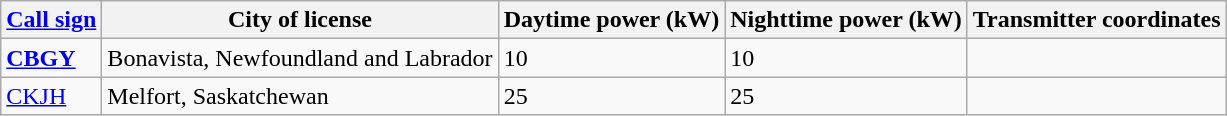<table class="wikitable sortable">
<tr>
<th><a href='#'>Call sign</a></th>
<th>City of license</th>
<th>Daytime power (kW)</th>
<th>Nighttime power (kW)</th>
<th>Transmitter coordinates</th>
</tr>
<tr>
<td><strong><a href='#'>CBGY</a></strong></td>
<td>Bonavista, Newfoundland and Labrador</td>
<td>10</td>
<td>10</td>
<td></td>
</tr>
<tr>
<td><a href='#'>CKJH</a></td>
<td>Melfort, Saskatchewan</td>
<td>25</td>
<td>25</td>
<td></td>
</tr>
</table>
